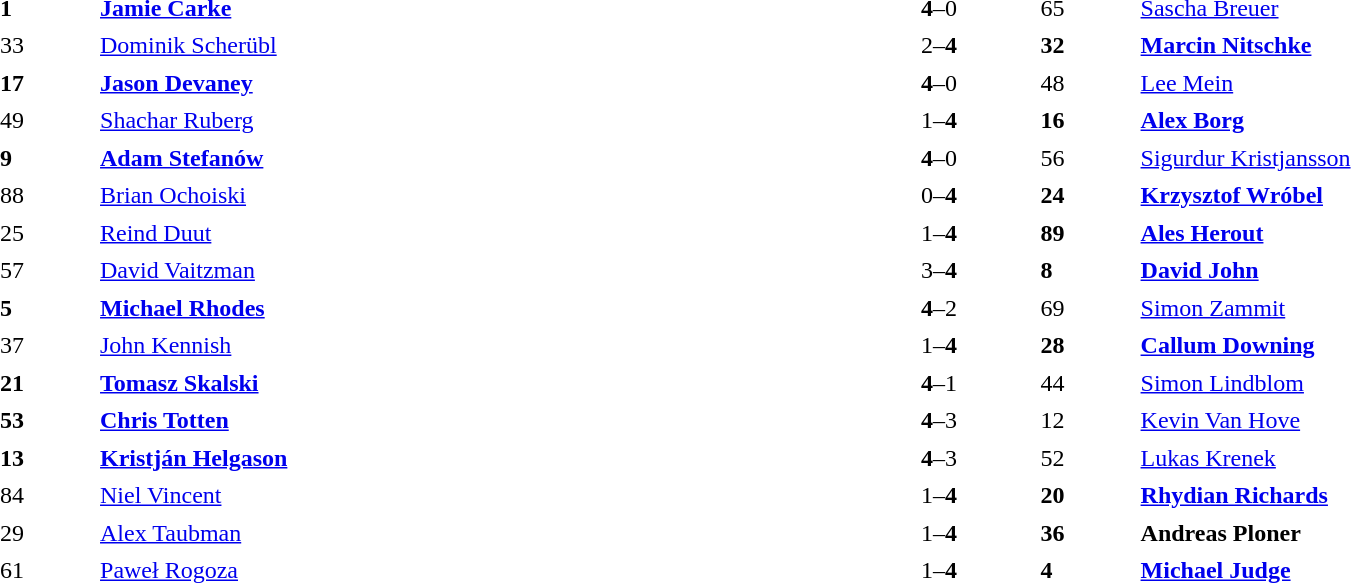<table width="100%" cellspacing="5">
<tr>
<th width=5%></th>
<th width=40%></th>
<th width=10%></th>
<th width=5%></th>
<th width=40%></th>
</tr>
<tr>
<td><strong>1</strong></td>
<td> <strong><a href='#'>Jamie Carke</a></strong></td>
<td align="center"><strong>4</strong>–0</td>
<td>65</td>
<td> <a href='#'>Sascha Breuer</a></td>
</tr>
<tr>
<td>33</td>
<td> <a href='#'>Dominik Scherübl</a></td>
<td align="center">2–<strong>4</strong></td>
<td><strong>32</strong></td>
<td> <strong><a href='#'>Marcin Nitschke</a></strong></td>
</tr>
<tr>
<td><strong>17</strong></td>
<td> <strong><a href='#'>Jason Devaney</a></strong></td>
<td align="center"><strong>4</strong>–0</td>
<td>48</td>
<td> <a href='#'>Lee Mein</a></td>
</tr>
<tr>
<td>49</td>
<td> <a href='#'>Shachar Ruberg</a></td>
<td align="center">1–<strong>4</strong></td>
<td><strong>16</strong></td>
<td> <strong><a href='#'>Alex Borg</a></strong></td>
</tr>
<tr>
<td><strong>9</strong></td>
<td> <strong><a href='#'>Adam Stefanów</a></strong></td>
<td align="center"><strong>4</strong>–0</td>
<td>56</td>
<td> <a href='#'>Sigurdur Kristjansson</a></td>
</tr>
<tr>
<td>88</td>
<td> <a href='#'>Brian Ochoiski</a></td>
<td align="center">0–<strong>4</strong></td>
<td><strong>24</strong></td>
<td> <strong><a href='#'>Krzysztof Wróbel</a></strong></td>
</tr>
<tr>
<td>25</td>
<td> <a href='#'>Reind Duut</a></td>
<td align="center">1–<strong>4</strong></td>
<td><strong>89</strong></td>
<td> <strong><a href='#'>Ales Herout</a></strong></td>
</tr>
<tr>
<td>57</td>
<td> <a href='#'>David Vaitzman</a></td>
<td align="center">3–<strong>4</strong></td>
<td><strong>8</strong></td>
<td> <strong><a href='#'>David John</a></strong></td>
</tr>
<tr>
<td><strong>5</strong></td>
<td> <strong><a href='#'>Michael Rhodes</a></strong></td>
<td align="center"><strong>4</strong>–2</td>
<td>69</td>
<td> <a href='#'>Simon Zammit</a></td>
</tr>
<tr>
<td>37</td>
<td> <a href='#'>John Kennish</a></td>
<td align="center">1–<strong>4</strong></td>
<td><strong>28</strong></td>
<td> <strong><a href='#'>Callum Downing</a></strong></td>
</tr>
<tr>
<td><strong>21</strong></td>
<td> <strong><a href='#'>Tomasz Skalski</a></strong></td>
<td align="center"><strong>4</strong>–1</td>
<td>44</td>
<td> <a href='#'>Simon Lindblom</a></td>
</tr>
<tr>
<td><strong>53</strong></td>
<td> <strong><a href='#'>Chris Totten</a></strong></td>
<td align="center"><strong>4</strong>–3</td>
<td>12</td>
<td> <a href='#'>Kevin Van Hove</a></td>
</tr>
<tr>
<td><strong>13</strong></td>
<td> <strong><a href='#'>Kristján Helgason</a></strong></td>
<td align="center"><strong>4</strong>–3</td>
<td>52</td>
<td> <a href='#'>Lukas Krenek</a></td>
</tr>
<tr>
<td>84</td>
<td> <a href='#'>Niel Vincent</a></td>
<td align="center">1–<strong>4</strong></td>
<td><strong>20</strong></td>
<td> <strong><a href='#'>Rhydian Richards</a></strong></td>
</tr>
<tr>
<td>29</td>
<td> <a href='#'>Alex Taubman</a></td>
<td align="center">1–<strong>4</strong></td>
<td><strong>36</strong></td>
<td> <strong>Andreas Ploner</strong></td>
</tr>
<tr>
<td>61</td>
<td> <a href='#'>Paweł Rogoza</a></td>
<td align="center">1–<strong>4</strong></td>
<td><strong>4</strong></td>
<td> <strong><a href='#'>Michael Judge</a></strong></td>
</tr>
</table>
